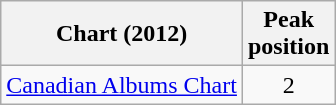<table class="wikitable sortable">
<tr>
<th>Chart (2012)</th>
<th>Peak<br>position</th>
</tr>
<tr>
<td><a href='#'>Canadian Albums Chart</a></td>
<td style="text-align:center;">2</td>
</tr>
</table>
